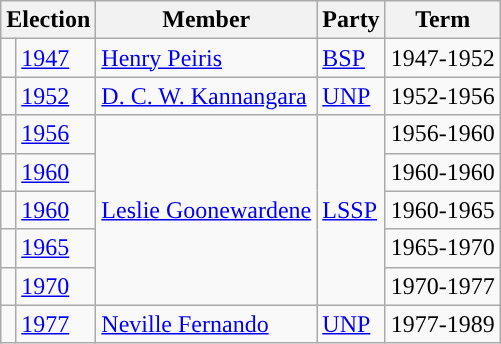<table class="wikitable">
<tr>
<th colspan="2">Election</th>
<th>Member</th>
<th>Party</th>
<th>Term</th>
</tr>
<tr>
<td style="background-color: "></td>
<td><a href='#'>1947</a></td>
<td><a href='#'>Henry Peiris</a></td>
<td><a href='#'>BSP</a></td>
<td>1947-1952</td>
</tr>
<tr>
<td style="background-color: "></td>
<td><a href='#'>1952</a></td>
<td><a href='#'>D. C. W. Kannangara</a></td>
<td><a href='#'>UNP</a></td>
<td>1952-1956</td>
</tr>
<tr>
<td style="background-color: "></td>
<td><a href='#'>1956</a></td>
<td rowspan ="5"><a href='#'>Leslie Goonewardene</a></td>
<td rowspan ="5"><a href='#'>LSSP</a></td>
<td>1956-1960</td>
</tr>
<tr>
<td style="background-color: "></td>
<td><a href='#'>1960</a></td>
<td>1960-1960</td>
</tr>
<tr>
<td style="background-color: "></td>
<td><a href='#'>1960</a></td>
<td>1960-1965</td>
</tr>
<tr>
<td style="background-color: "></td>
<td><a href='#'>1965</a></td>
<td>1965-1970</td>
</tr>
<tr>
<td style="background-color: "></td>
<td><a href='#'>1970</a></td>
<td>1970-1977</td>
</tr>
<tr>
<td style="background-color: "></td>
<td><a href='#'>1977</a></td>
<td><a href='#'>Neville Fernando</a></td>
<td><a href='#'>UNP</a></td>
<td>1977-1989</td>
</tr>
</table>
